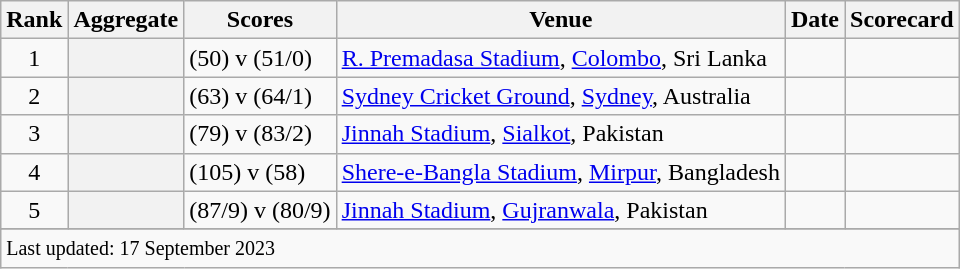<table class="wikitable sortable">
<tr>
<th scope=col>Rank</th>
<th scope=col>Aggregate</th>
<th scope=col>Scores</th>
<th scope=col>Venue</th>
<th scope=col>Date</th>
<th scope=col>Scorecard</th>
</tr>
<tr>
<td align=center>1</td>
<th scope=row style=text-align:center;></th>
<td> (50) v  (51/0)</td>
<td><a href='#'>R. Premadasa Stadium</a>, <a href='#'>Colombo</a>, Sri Lanka</td>
<td></td>
<td></td>
</tr>
<tr>
<td align=center>2</td>
<th scope=row style=text-align:center;></th>
<td> (63) v  (64/1)</td>
<td><a href='#'>Sydney Cricket Ground</a>, <a href='#'>Sydney</a>, Australia</td>
<td></td>
<td></td>
</tr>
<tr>
<td align=center>3</td>
<th scope=row style=text-align:center;></th>
<td> (79) v  (83/2)</td>
<td><a href='#'>Jinnah Stadium</a>, <a href='#'>Sialkot</a>, Pakistan</td>
<td></td>
<td></td>
</tr>
<tr>
<td align=center>4</td>
<th scope=row style=text-align:center;></th>
<td> (105) v  (58)</td>
<td><a href='#'>Shere-e-Bangla Stadium</a>, <a href='#'>Mirpur</a>, Bangladesh</td>
<td></td>
<td></td>
</tr>
<tr>
<td align=center>5</td>
<th scope=row style=text-align:center;></th>
<td> (87/9) v  (80/9)</td>
<td><a href='#'>Jinnah Stadium</a>, <a href='#'>Gujranwala</a>, Pakistan</td>
<td></td>
<td></td>
</tr>
<tr>
</tr>
<tr class=sortbottom>
<td colspan=6><small>Last updated: 17 September 2023</small></td>
</tr>
</table>
